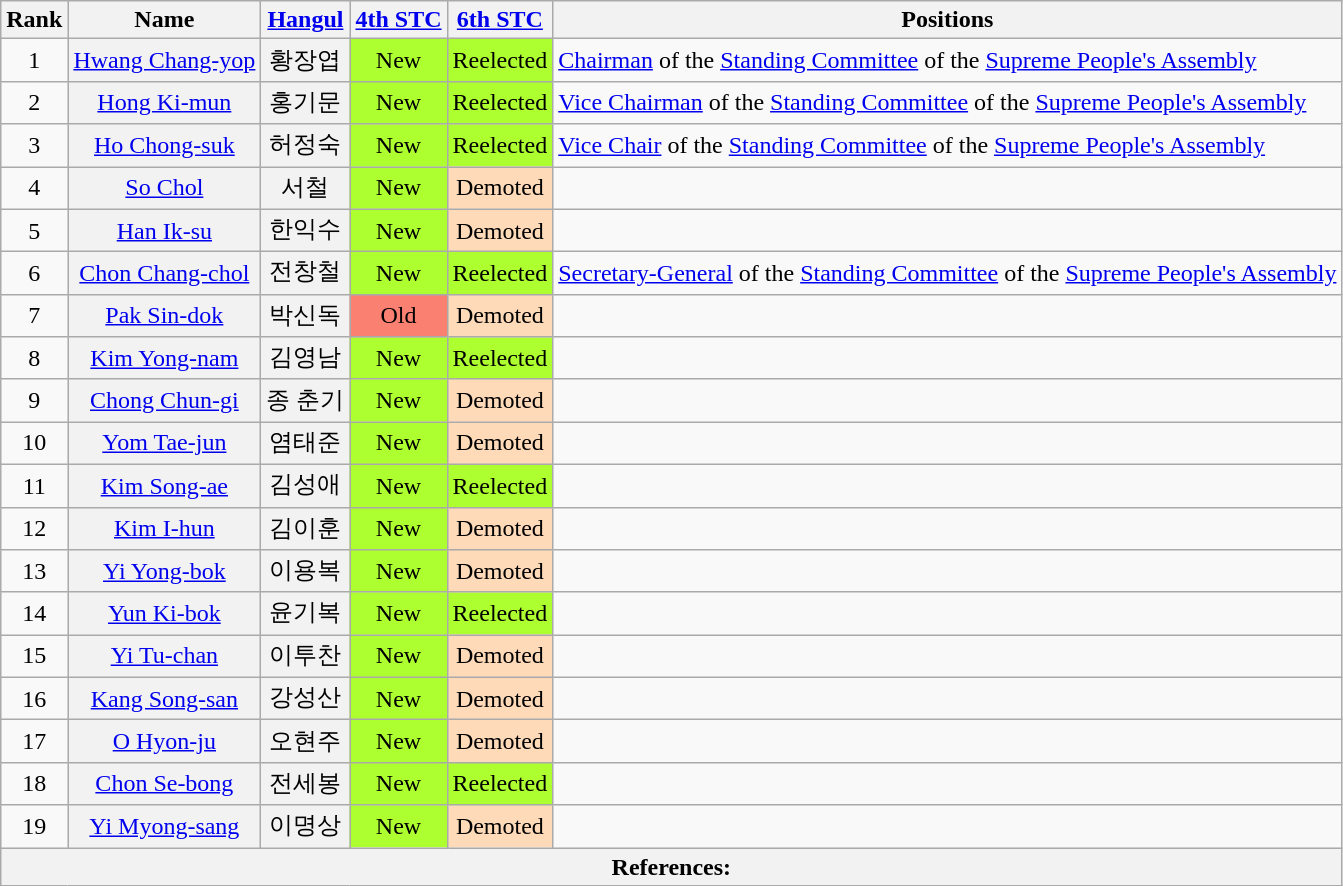<table class="wikitable sortable">
<tr>
<th>Rank</th>
<th>Name</th>
<th class="unsortable"><a href='#'>Hangul</a></th>
<th><a href='#'>4th STC</a></th>
<th><a href='#'>6th STC</a></th>
<th>Positions</th>
</tr>
<tr>
<td align="center">1</td>
<th align="center" scope="row" style="font-weight:normal;"><a href='#'>Hwang Chang-yop</a></th>
<th align="center" scope="row" style="font-weight:normal;">황장엽</th>
<td align="center" style="background: GreenYellow">New</td>
<td align="center" style="background: GreenYellow">Reelected</td>
<td><a href='#'>Chairman</a> of the <a href='#'>Standing Committee</a> of the <a href='#'>Supreme People's Assembly</a></td>
</tr>
<tr>
<td align="center">2</td>
<th align="center" scope="row" style="font-weight:normal;"><a href='#'>Hong Ki-mun</a></th>
<th align="center" scope="row" style="font-weight:normal;">홍기문</th>
<td align="center" style="background: GreenYellow">New</td>
<td align="center" style="background: GreenYellow">Reelected</td>
<td><a href='#'>Vice Chairman</a> of the <a href='#'>Standing Committee</a> of the <a href='#'>Supreme People's Assembly</a></td>
</tr>
<tr>
<td align="center">3</td>
<th align="center" scope="row" style="font-weight:normal;"><a href='#'>Ho Chong-suk</a></th>
<th align="center" scope="row" style="font-weight:normal;">허정숙</th>
<td align="center" style="background: GreenYellow">New</td>
<td align="center" style="background: GreenYellow">Reelected</td>
<td><a href='#'>Vice Chair</a> of the <a href='#'>Standing Committee</a> of the <a href='#'>Supreme People's Assembly</a></td>
</tr>
<tr>
<td align="center">4</td>
<th align="center" scope="row" style="font-weight:normal;"><a href='#'>So Chol</a></th>
<th align="center" scope="row" style="font-weight:normal;">서철</th>
<td align="center" style="background: GreenYellow">New</td>
<td style="background: PeachPuff" align="center">Demoted</td>
<td></td>
</tr>
<tr>
<td align="center">5</td>
<th align="center" scope="row" style="font-weight:normal;"><a href='#'>Han Ik-su</a></th>
<th align="center" scope="row" style="font-weight:normal;">한익수</th>
<td align="center" style="background: GreenYellow">New</td>
<td style="background: PeachPuff" align="center">Demoted</td>
<td></td>
</tr>
<tr>
<td align="center">6</td>
<th align="center" scope="row" style="font-weight:normal;"><a href='#'>Chon Chang-chol</a></th>
<th align="center" scope="row" style="font-weight:normal;">전창철</th>
<td align="center" style="background: GreenYellow">New</td>
<td align="center" style="background: GreenYellow">Reelected</td>
<td><a href='#'>Secretary-General</a> of the <a href='#'>Standing Committee</a> of the <a href='#'>Supreme People's Assembly</a></td>
</tr>
<tr>
<td align="center">7</td>
<th align="center" scope="row" style="font-weight:normal;"><a href='#'>Pak Sin-dok</a></th>
<th align="center" scope="row" style="font-weight:normal;">박신독</th>
<td style="background: Salmon" align="center">Old</td>
<td style="background: PeachPuff" align="center">Demoted</td>
<td></td>
</tr>
<tr>
<td align="center">8</td>
<th align="center" scope="row" style="font-weight:normal;"><a href='#'>Kim Yong-nam</a></th>
<th align="center" scope="row" style="font-weight:normal;">김영남</th>
<td align="center" style="background: GreenYellow">New</td>
<td align="center" style="background: GreenYellow">Reelected</td>
<td></td>
</tr>
<tr>
<td align="center">9</td>
<th align="center" scope="row" style="font-weight:normal;"><a href='#'>Chong Chun-gi</a></th>
<th align="center" scope="row" style="font-weight:normal;">종 춘기</th>
<td align="center" style="background: GreenYellow">New</td>
<td style="background: PeachPuff" align="center">Demoted</td>
<td></td>
</tr>
<tr>
<td align="center">10</td>
<th align="center" scope="row" style="font-weight:normal;"><a href='#'>Yom Tae-jun</a></th>
<th align="center" scope="row" style="font-weight:normal;">염태준</th>
<td align="center" style="background: GreenYellow">New</td>
<td style="background: PeachPuff" align="center">Demoted</td>
<td></td>
</tr>
<tr>
<td align="center">11</td>
<th align="center" scope="row" style="font-weight:normal;"><a href='#'>Kim Song-ae</a></th>
<th align="center" scope="row" style="font-weight:normal;">김성애</th>
<td align="center" style="background: GreenYellow">New</td>
<td align="center" style="background: GreenYellow">Reelected</td>
<td></td>
</tr>
<tr>
<td align="center">12</td>
<th align="center" scope="row" style="font-weight:normal;"><a href='#'>Kim I-hun</a></th>
<th align="center" scope="row" style="font-weight:normal;">김이훈</th>
<td align="center" style="background: GreenYellow">New</td>
<td style="background: PeachPuff" align="center">Demoted</td>
<td></td>
</tr>
<tr>
<td align="center">13</td>
<th align="center" scope="row" style="font-weight:normal;"><a href='#'>Yi Yong-bok</a></th>
<th align="center" scope="row" style="font-weight:normal;">이용복</th>
<td align="center" style="background: GreenYellow">New</td>
<td style="background: PeachPuff" align="center">Demoted</td>
<td></td>
</tr>
<tr>
<td align="center">14</td>
<th align="center" scope="row" style="font-weight:normal;"><a href='#'>Yun Ki-bok</a></th>
<th align="center" scope="row" style="font-weight:normal;">윤기복</th>
<td align="center" style="background: GreenYellow">New</td>
<td align="center" style="background: GreenYellow">Reelected</td>
<td></td>
</tr>
<tr>
<td align="center">15</td>
<th align="center" scope="row" style="font-weight:normal;"><a href='#'>Yi Tu-chan</a></th>
<th align="center" scope="row" style="font-weight:normal;">이투찬</th>
<td align="center" style="background: GreenYellow">New</td>
<td style="background: PeachPuff" align="center">Demoted</td>
<td></td>
</tr>
<tr>
<td align="center">16</td>
<th align="center" scope="row" style="font-weight:normal;"><a href='#'>Kang Song-san</a></th>
<th align="center" scope="row" style="font-weight:normal;">강성산</th>
<td align="center" style="background: GreenYellow">New</td>
<td style="background: PeachPuff" align="center">Demoted</td>
<td></td>
</tr>
<tr>
<td align="center">17</td>
<th align="center" scope="row" style="font-weight:normal;"><a href='#'>O Hyon-ju</a></th>
<th align="center" scope="row" style="font-weight:normal;">오현주</th>
<td align="center" style="background: GreenYellow">New</td>
<td style="background: PeachPuff" align="center">Demoted</td>
<td></td>
</tr>
<tr>
<td align="center">18</td>
<th align="center" scope="row" style="font-weight:normal;"><a href='#'>Chon Se-bong</a></th>
<th align="center" scope="row" style="font-weight:normal;">전세봉</th>
<td align="center" style="background: GreenYellow">New</td>
<td align="center" style="background: GreenYellow">Reelected</td>
<td></td>
</tr>
<tr>
<td align="center">19</td>
<th align="center" scope="row" style="font-weight:normal;"><a href='#'>Yi Myong-sang</a></th>
<th align="center" scope="row" style="font-weight:normal;">이명상</th>
<td align="center" style="background: GreenYellow">New</td>
<td style="background: PeachPuff" align="center">Demoted</td>
<td></td>
</tr>
<tr>
<th colspan="6" unsortable><strong>References:</strong><br></th>
</tr>
</table>
